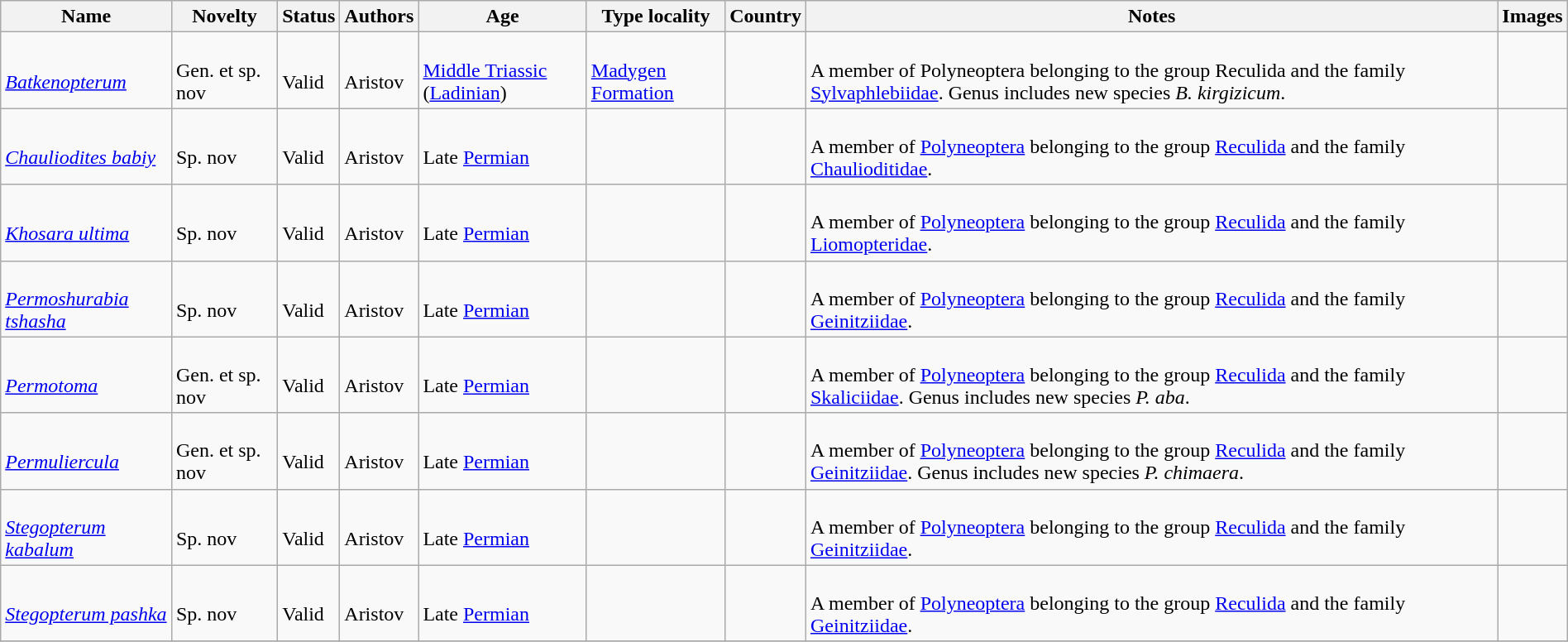<table class="wikitable sortable" align="center" width="100%">
<tr>
<th>Name</th>
<th>Novelty</th>
<th>Status</th>
<th>Authors</th>
<th>Age</th>
<th>Type locality</th>
<th>Country</th>
<th>Notes</th>
<th>Images</th>
</tr>
<tr>
<td><br><em><a href='#'>Batkenopterum</a></em></td>
<td><br>Gen. et sp. nov</td>
<td><br>Valid</td>
<td><br>Aristov</td>
<td><br><a href='#'>Middle Triassic</a> (<a href='#'>Ladinian</a>)</td>
<td><br><a href='#'>Madygen Formation</a></td>
<td><br></td>
<td><br>A member of Polyneoptera belonging to the group Reculida and the family <a href='#'>Sylvaphlebiidae</a>. Genus includes new species <em>B. kirgizicum</em>.</td>
<td></td>
</tr>
<tr>
<td><br><em><a href='#'>Chauliodites babiy</a></em></td>
<td><br>Sp. nov</td>
<td><br>Valid</td>
<td><br>Aristov</td>
<td><br>Late <a href='#'>Permian</a></td>
<td></td>
<td><br></td>
<td><br>A member of <a href='#'>Polyneoptera</a> belonging to the group <a href='#'>Reculida</a> and the family <a href='#'>Chaulioditidae</a>.</td>
<td></td>
</tr>
<tr>
<td><br><em><a href='#'>Khosara ultima</a></em></td>
<td><br>Sp. nov</td>
<td><br>Valid</td>
<td><br>Aristov</td>
<td><br>Late <a href='#'>Permian</a></td>
<td></td>
<td><br></td>
<td><br>A member of <a href='#'>Polyneoptera</a> belonging to the group <a href='#'>Reculida</a> and the family <a href='#'>Liomopteridae</a>.</td>
<td></td>
</tr>
<tr>
<td><br><em><a href='#'>Permoshurabia tshasha</a></em></td>
<td><br>Sp. nov</td>
<td><br>Valid</td>
<td><br>Aristov</td>
<td><br>Late <a href='#'>Permian</a></td>
<td></td>
<td><br></td>
<td><br>A member of <a href='#'>Polyneoptera</a> belonging to the group <a href='#'>Reculida</a> and the family <a href='#'>Geinitziidae</a>.</td>
<td></td>
</tr>
<tr>
<td><br><em><a href='#'>Permotoma</a></em></td>
<td><br>Gen. et sp. nov</td>
<td><br>Valid</td>
<td><br>Aristov</td>
<td><br>Late <a href='#'>Permian</a></td>
<td></td>
<td><br></td>
<td><br>A member of <a href='#'>Polyneoptera</a> belonging to the group <a href='#'>Reculida</a> and the family <a href='#'>Skaliciidae</a>. Genus includes new species <em>P. aba</em>.</td>
<td></td>
</tr>
<tr>
<td><br><em><a href='#'>Permuliercula</a></em></td>
<td><br>Gen. et sp. nov</td>
<td><br>Valid</td>
<td><br>Aristov</td>
<td><br>Late <a href='#'>Permian</a></td>
<td></td>
<td><br></td>
<td><br>A member of <a href='#'>Polyneoptera</a> belonging to the group <a href='#'>Reculida</a> and the family <a href='#'>Geinitziidae</a>. Genus includes new species <em>P. chimaera</em>.</td>
<td></td>
</tr>
<tr>
<td><br><em><a href='#'>Stegopterum kabalum</a></em></td>
<td><br>Sp. nov</td>
<td><br>Valid</td>
<td><br>Aristov</td>
<td><br>Late <a href='#'>Permian</a></td>
<td></td>
<td><br></td>
<td><br>A member of <a href='#'>Polyneoptera</a> belonging to the group <a href='#'>Reculida</a> and the family <a href='#'>Geinitziidae</a>.</td>
<td></td>
</tr>
<tr>
<td><br><em><a href='#'>Stegopterum pashka</a></em></td>
<td><br>Sp. nov</td>
<td><br>Valid</td>
<td><br>Aristov</td>
<td><br>Late <a href='#'>Permian</a></td>
<td></td>
<td><br></td>
<td><br>A member of <a href='#'>Polyneoptera</a> belonging to the group <a href='#'>Reculida</a> and the family <a href='#'>Geinitziidae</a>.</td>
<td></td>
</tr>
<tr>
</tr>
</table>
